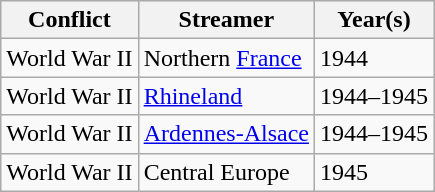<table class="wikitable" style="float:left;">
<tr style="background:#efefef;">
<th>Conflict</th>
<th>Streamer</th>
<th>Year(s)</th>
</tr>
<tr>
<td>World War II</td>
<td>Northern <a href='#'>France</a></td>
<td>1944</td>
</tr>
<tr>
<td>World War II</td>
<td><a href='#'>Rhineland</a></td>
<td>1944–1945</td>
</tr>
<tr>
<td>World War II</td>
<td><a href='#'>Ardennes-Alsace</a></td>
<td>1944–1945</td>
</tr>
<tr>
<td>World War II</td>
<td>Central Europe</td>
<td>1945</td>
</tr>
</table>
